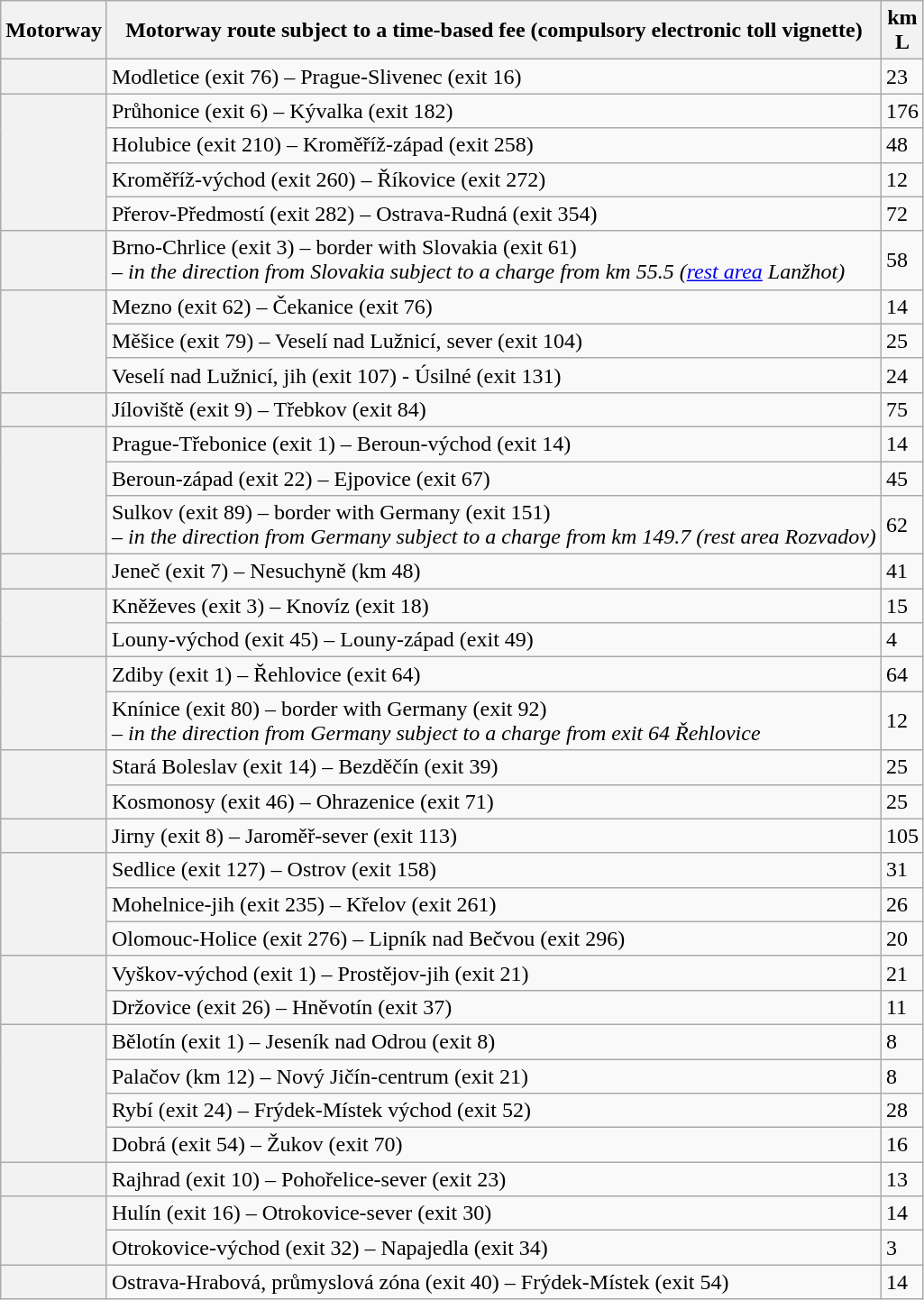<table class="wikitable sortable">
<tr>
<th> Motorway</th>
<th>Motorway route subject to a time-based fee (compulsory electronic toll vignette)</th>
<th>km<br>L<br></th>
</tr>
<tr>
<th></th>
<td>Modletice (exit 76) – Prague-Slivenec (exit 16)</td>
<td>23</td>
</tr>
<tr>
<th rowspan="4"></th>
<td>Průhonice (exit 6) – Kývalka (exit 182)</td>
<td>176</td>
</tr>
<tr>
<td>Holubice (exit 210) – Kroměříž-západ (exit 258)</td>
<td>48</td>
</tr>
<tr>
<td>Kroměříž-východ (exit 260) – Říkovice (exit 272)</td>
<td>12</td>
</tr>
<tr>
<td>Přerov-Předmostí (exit 282) – Ostrava-Rudná (exit 354)</td>
<td>72</td>
</tr>
<tr>
<th></th>
<td>Brno-Chrlice (exit 3) – border with Slovakia (exit 61)<br><em>– in the direction from Slovakia subject to a charge from km 55.5 (<a href='#'>rest area</a> Lanžhot)</em></td>
<td>58</td>
</tr>
<tr>
<th rowspan="3"></th>
<td>Mezno (exit 62) – Čekanice (exit 76)</td>
<td>14</td>
</tr>
<tr>
<td>Měšice (exit 79) – Veselí nad Lužnicí, sever (exit 104)</td>
<td>25</td>
</tr>
<tr>
<td>Veselí nad Lužnicí, jih (exit 107) - Úsilné (exit 131)</td>
<td>24</td>
</tr>
<tr>
<th></th>
<td>Jíloviště (exit 9) – Třebkov (exit 84)</td>
<td>75</td>
</tr>
<tr>
<th rowspan="3"></th>
<td>Prague-Třebonice (exit 1) – Beroun-východ (exit 14)</td>
<td>14</td>
</tr>
<tr>
<td>Beroun-západ (exit 22) – Ejpovice (exit 67)</td>
<td>45</td>
</tr>
<tr>
<td>Sulkov (exit 89) – border with Germany (exit 151)<br><em>– in the direction from Germany subject to a charge from km 149.7 (rest area Rozvadov)</em></td>
<td>62</td>
</tr>
<tr>
<th></th>
<td>Jeneč (exit 7) – Nesuchyně (km 48)</td>
<td>41</td>
</tr>
<tr>
<th rowspan="2"></th>
<td>Kněževes (exit 3) – Knovíz (exit 18)</td>
<td>15</td>
</tr>
<tr>
<td>Louny-východ (exit 45) – Louny-západ (exit 49)</td>
<td>4</td>
</tr>
<tr>
<th rowspan="2"></th>
<td>Zdiby (exit 1) – Řehlovice (exit 64)</td>
<td>64</td>
</tr>
<tr>
<td>Knínice (exit 80) – border with Germany (exit 92)<br><em>– in the direction from Germany subject to a charge from exit 64 Řehlovice</em></td>
<td>12</td>
</tr>
<tr>
<th rowspan="2"></th>
<td>Stará Boleslav (exit 14) – Bezděčín (exit 39)</td>
<td>25</td>
</tr>
<tr>
<td>Kosmonosy (exit 46) – Ohrazenice (exit 71)</td>
<td>25</td>
</tr>
<tr>
<th></th>
<td>Jirny (exit 8) – Jaroměř-sever (exit 113)</td>
<td>105</td>
</tr>
<tr>
<th rowspan="3"></th>
<td>Sedlice (exit 127) –  Ostrov (exit 158)</td>
<td>31</td>
</tr>
<tr>
<td>Mohelnice-jih (exit 235) – Křelov (exit 261)</td>
<td>26</td>
</tr>
<tr>
<td>Olomouc-Holice (exit 276) – Lipník nad Bečvou (exit 296)</td>
<td>20</td>
</tr>
<tr>
<th rowspan="2"></th>
<td>Vyškov-východ (exit 1) – Prostějov-jih (exit 21)</td>
<td>21</td>
</tr>
<tr>
<td>Držovice (exit 26) –  Hněvotín (exit 37)</td>
<td>11</td>
</tr>
<tr>
<th rowspan="4"></th>
<td>Bělotín (exit 1) – Jeseník nad Odrou (exit 8)</td>
<td>8</td>
</tr>
<tr>
<td>Palačov (km 12) – Nový Jičín-centrum (exit 21)</td>
<td>8</td>
</tr>
<tr>
<td>Rybí (exit 24) – Frýdek-Místek východ (exit 52)</td>
<td>28</td>
</tr>
<tr>
<td>Dobrá (exit 54) – Žukov (exit 70)</td>
<td>16</td>
</tr>
<tr>
<th></th>
<td>Rajhrad (exit 10) – Pohořelice-sever (exit 23)</td>
<td>13</td>
</tr>
<tr>
<th rowspan="2"></th>
<td>Hulín (exit 16) –  Otrokovice-sever (exit 30)</td>
<td>14</td>
</tr>
<tr>
<td>Otrokovice-východ (exit 32) – Napajedla (exit 34)</td>
<td>3</td>
</tr>
<tr>
<th></th>
<td>Ostrava-Hrabová, průmyslová zóna (exit 40) – Frýdek-Místek (exit 54)</td>
<td>14</td>
</tr>
</table>
